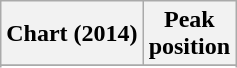<table class="wikitable sortable">
<tr>
<th>Chart (2014)</th>
<th>Peak<br>position</th>
</tr>
<tr>
</tr>
<tr>
</tr>
</table>
